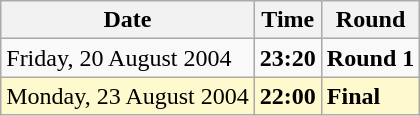<table class="wikitable">
<tr>
<th>Date</th>
<th>Time</th>
<th>Round</th>
</tr>
<tr>
<td>Friday, 20 August 2004</td>
<td><strong>23:20</strong></td>
<td><strong>Round 1</strong></td>
</tr>
<tr style=background:lemonchiffon>
<td>Monday, 23 August 2004</td>
<td><strong>22:00</strong></td>
<td><strong>Final</strong></td>
</tr>
</table>
